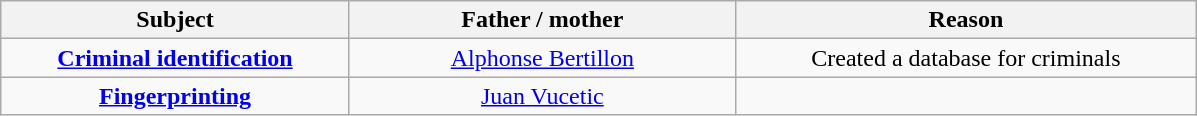<table class="wikitable" style="text-align:center;">
<tr>
<th width="225px">Subject</th>
<th width="250px">Father / mother</th>
<th width="300px">Reason</th>
</tr>
<tr>
<td><strong><a href='#'>Criminal identification</a></strong></td>
<td><a href='#'>Alphonse Bertillon</a></td>
<td>Created a database for criminals</td>
</tr>
<tr>
<td><strong><a href='#'>Fingerprinting</a></strong></td>
<td><a href='#'>Juan Vucetic</a></td>
<td></td>
</tr>
</table>
